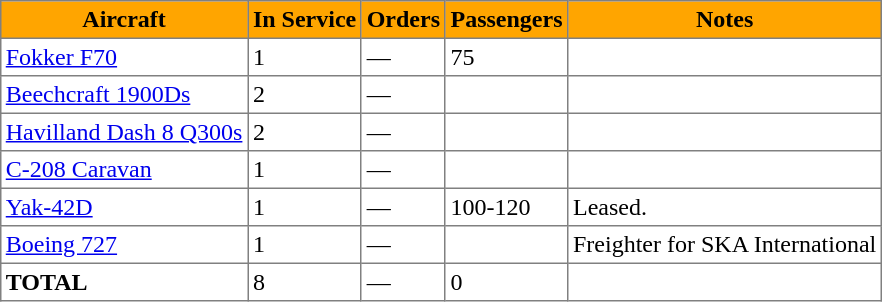<table class="toccolours" border="1" cellpadding="3" style="margin:1em auto; border-collapse:collapse">
<tr style="background:orange;">
<th>Aircraft</th>
<th>In Service</th>
<th>Orders</th>
<th>Passengers</th>
<th>Notes</th>
</tr>
<tr>
<td><a href='#'>Fokker F70</a></td>
<td>1</td>
<td>—</td>
<td>75</td>
<td></td>
</tr>
<tr>
<td><a href='#'>Beechcraft 1900Ds</a></td>
<td>2</td>
<td>—</td>
<td></td>
<td></td>
</tr>
<tr>
<td><a href='#'>Havilland Dash 8 Q300s</a></td>
<td>2</td>
<td>—</td>
<td></td>
<td></td>
</tr>
<tr>
<td><a href='#'>C-208 Caravan</a></td>
<td>1</td>
<td>—</td>
<td></td>
<td></td>
</tr>
<tr>
<td><a href='#'>Yak-42D</a></td>
<td>1</td>
<td>—</td>
<td>100-120</td>
<td>Leased.</td>
</tr>
<tr>
<td><a href='#'>Boeing 727</a></td>
<td>1</td>
<td>—</td>
<td></td>
<td>Freighter for SKA International</td>
</tr>
<tr>
<td><strong>TOTAL</strong></td>
<td>8</td>
<td>—</td>
<td>0</td>
<td></td>
</tr>
</table>
